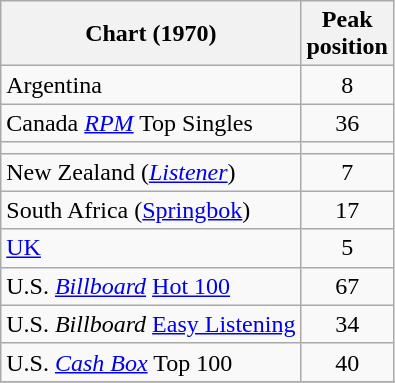<table class="wikitable sortable">
<tr>
<th>Chart (1970)</th>
<th>Peak<br>position</th>
</tr>
<tr>
<td>Argentina</td>
<td style="text-align:center;">8</td>
</tr>
<tr>
<td>Canada <em><a href='#'>RPM</a></em> Top Singles</td>
<td style="text-align:center;">36</td>
</tr>
<tr>
<td></td>
</tr>
<tr>
<td>New Zealand (<em><a href='#'>Listener</a></em>)</td>
<td style="text-align:center;">7</td>
</tr>
<tr>
<td>South Africa (<a href='#'>Springbok</a>)</td>
<td align="center">17</td>
</tr>
<tr>
<td><a href='#'>UK</a></td>
<td style="text-align:center;">5</td>
</tr>
<tr>
<td>U.S. <em><a href='#'>Billboard</a></em> <a href='#'>Hot 100</a></td>
<td style="text-align:center;">67</td>
</tr>
<tr>
<td>U.S. <em>Billboard</em> <a href='#'>Easy Listening</a></td>
<td style="text-align:center;">34</td>
</tr>
<tr>
<td>U.S. <a href='#'><em>Cash Box</em></a> Top 100</td>
<td align="center">40</td>
</tr>
<tr>
</tr>
</table>
